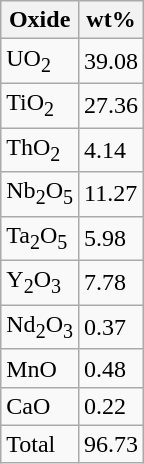<table class="wikitable">
<tr>
<th>Oxide</th>
<th>wt%</th>
</tr>
<tr>
<td>UO<sub>2</sub></td>
<td>39.08</td>
</tr>
<tr>
<td>TiO<sub>2</sub></td>
<td>27.36</td>
</tr>
<tr>
<td>ThO<sub>2</sub></td>
<td>4.14</td>
</tr>
<tr>
<td>Nb<sub>2</sub>O<sub>5</sub></td>
<td>11.27</td>
</tr>
<tr>
<td>Ta<sub>2</sub>O<sub>5</sub></td>
<td>5.98</td>
</tr>
<tr>
<td>Y<sub>2</sub>O<sub>3</sub></td>
<td>7.78</td>
</tr>
<tr>
<td>Nd<sub>2</sub>O<sub>3</sub></td>
<td>0.37</td>
</tr>
<tr>
<td>MnO</td>
<td>0.48</td>
</tr>
<tr>
<td>CaO</td>
<td>0.22</td>
</tr>
<tr>
<td>Total</td>
<td>96.73</td>
</tr>
</table>
